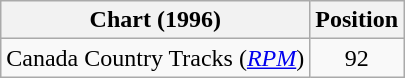<table class="wikitable sortable">
<tr>
<th scope="col">Chart (1996)</th>
<th scope="col">Position</th>
</tr>
<tr>
<td>Canada Country Tracks (<em><a href='#'>RPM</a></em>)</td>
<td align="center">92</td>
</tr>
</table>
